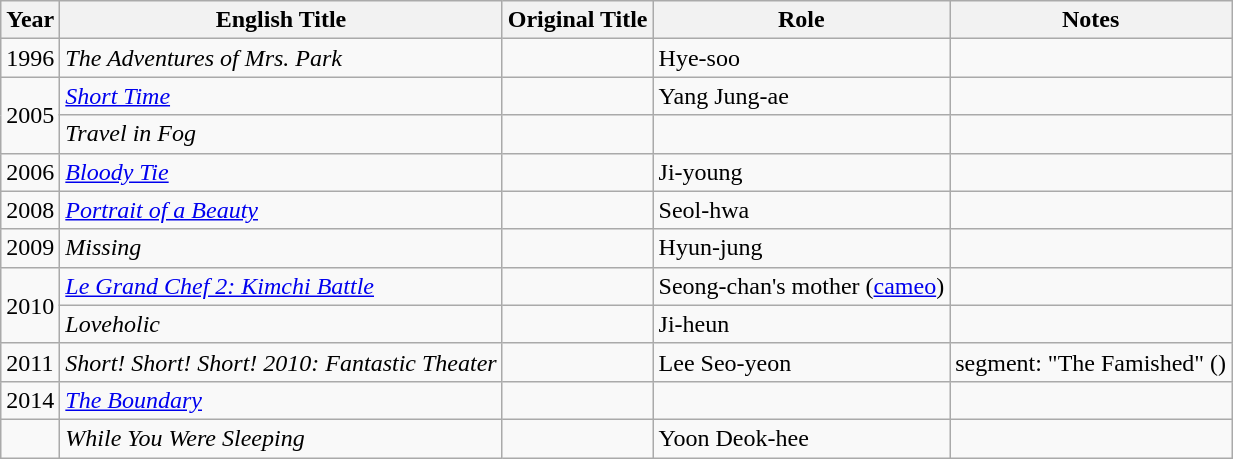<table class="wikitable">
<tr>
<th>Year</th>
<th>English Title</th>
<th>Original Title</th>
<th>Role</th>
<th>Notes</th>
</tr>
<tr>
<td>1996</td>
<td><em>The Adventures of Mrs. Park</em></td>
<td></td>
<td>Hye-soo</td>
<td></td>
</tr>
<tr>
<td rowspan="2">2005</td>
<td><em><a href='#'>Short Time</a></em></td>
<td></td>
<td>Yang Jung-ae</td>
<td></td>
</tr>
<tr>
<td><em>Travel in Fog</em></td>
<td></td>
<td></td>
<td></td>
</tr>
<tr>
<td>2006</td>
<td><em><a href='#'>Bloody Tie</a></em></td>
<td></td>
<td>Ji-young</td>
<td></td>
</tr>
<tr>
<td>2008</td>
<td><em><a href='#'>Portrait of a Beauty</a></em></td>
<td></td>
<td>Seol-hwa</td>
<td></td>
</tr>
<tr>
<td>2009</td>
<td><em>Missing</em></td>
<td></td>
<td>Hyun-jung</td>
<td></td>
</tr>
<tr>
<td rowspan="2">2010</td>
<td><em><a href='#'>Le Grand Chef 2: Kimchi Battle</a></em></td>
<td></td>
<td>Seong-chan's mother (<a href='#'>cameo</a>)</td>
<td></td>
</tr>
<tr>
<td><em>Loveholic</em></td>
<td></td>
<td>Ji-heun</td>
<td></td>
</tr>
<tr>
<td>2011</td>
<td><em>Short! Short! Short! 2010: Fantastic Theater</em></td>
<td></td>
<td>Lee Seo-yeon</td>
<td>segment: "The Famished" ()</td>
</tr>
<tr>
<td>2014</td>
<td><em><a href='#'>The Boundary</a></em></td>
<td></td>
<td></td>
<td></td>
</tr>
<tr>
<td></td>
<td><em>While You Were Sleeping</em></td>
<td></td>
<td>Yoon Deok-hee</td>
<td></td>
</tr>
</table>
